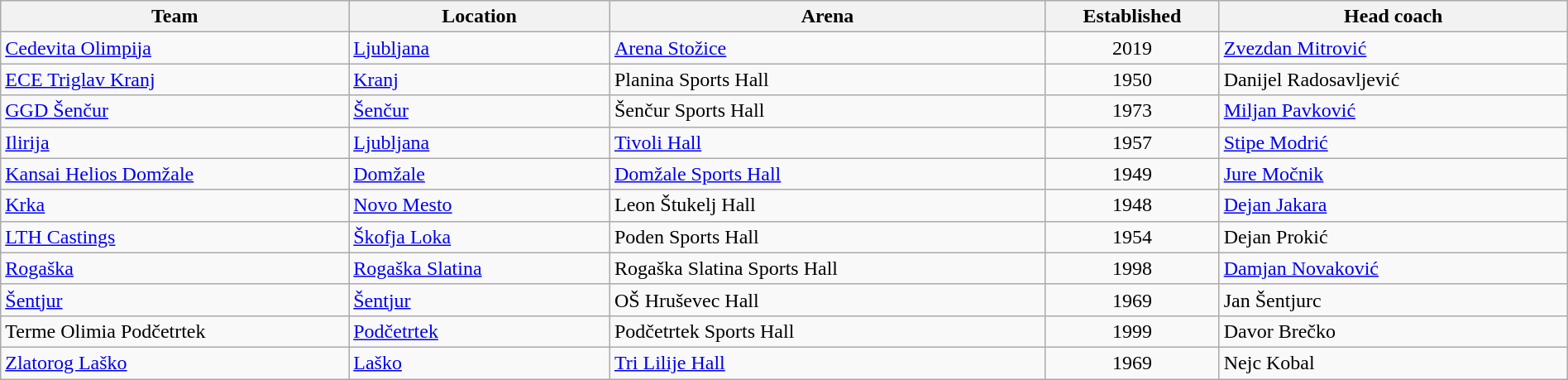<table class="wikitable" style="width:100%; text-align:left">
<tr>
<th width=20%>Team</th>
<th width=15%>Location</th>
<th width=25%>Arena</th>
<th width=10%>Established</th>
<th width=20%>Head coach</th>
</tr>
<tr>
<td><a href='#'>Cedevita Olimpija</a></td>
<td><a href='#'>Ljubljana</a></td>
<td><a href='#'>Arena Stožice</a></td>
<td align=center>2019</td>
<td> <a href='#'>Zvezdan Mitrović</a></td>
</tr>
<tr>
<td><a href='#'>ECE Triglav Kranj</a></td>
<td><a href='#'>Kranj</a></td>
<td>Planina Sports Hall</td>
<td align=center>1950</td>
<td> Danijel Radosavljević</td>
</tr>
<tr>
<td><a href='#'>GGD Šenčur</a></td>
<td><a href='#'>Šenčur</a></td>
<td>Šenčur Sports Hall</td>
<td align=center>1973</td>
<td> <a href='#'>Miljan Pavković</a></td>
</tr>
<tr>
<td><a href='#'>Ilirija</a></td>
<td><a href='#'>Ljubljana</a></td>
<td><a href='#'>Tivoli Hall</a></td>
<td align=center>1957</td>
<td> <a href='#'>Stipe Modrić</a></td>
</tr>
<tr>
<td><a href='#'>Kansai Helios Domžale</a></td>
<td><a href='#'>Domžale</a></td>
<td><a href='#'>Domžale Sports Hall</a></td>
<td align=center>1949</td>
<td> <a href='#'>Jure Močnik</a></td>
</tr>
<tr>
<td><a href='#'>Krka</a></td>
<td><a href='#'>Novo Mesto</a></td>
<td>Leon Štukelj Hall</td>
<td align=center>1948</td>
<td> <a href='#'>Dejan Jakara</a></td>
</tr>
<tr>
<td><a href='#'>LTH Castings</a></td>
<td><a href='#'>Škofja Loka</a></td>
<td>Poden Sports Hall</td>
<td align=center>1954</td>
<td> Dejan Prokić</td>
</tr>
<tr>
<td><a href='#'>Rogaška</a></td>
<td><a href='#'>Rogaška Slatina</a></td>
<td>Rogaška Slatina Sports Hall</td>
<td align=center>1998</td>
<td> <a href='#'>Damjan Novaković</a></td>
</tr>
<tr>
<td><a href='#'>Šentjur</a></td>
<td><a href='#'>Šentjur</a></td>
<td>OŠ Hruševec Hall</td>
<td align=center>1969</td>
<td> Jan Šentjurc</td>
</tr>
<tr>
<td>Terme Olimia Podčetrtek</td>
<td><a href='#'>Podčetrtek</a></td>
<td>Podčetrtek Sports Hall</td>
<td align=center>1999</td>
<td> Davor Brečko</td>
</tr>
<tr>
<td><a href='#'>Zlatorog Laško</a></td>
<td><a href='#'>Laško</a></td>
<td><a href='#'>Tri Lilije Hall</a></td>
<td align=center>1969</td>
<td> Nejc Kobal</td>
</tr>
</table>
